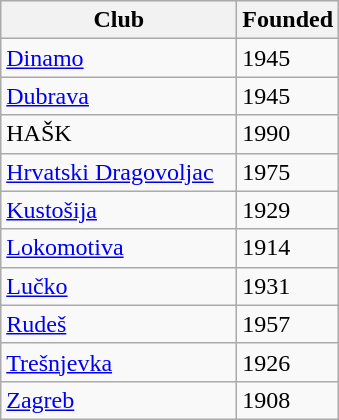<table class="wikitable">
<tr style="background:#efefef;">
<th scope="col" width="150">Club</th>
<th scope="col" width="50">Founded</th>
</tr>
<tr>
<td><a href='#'>Dinamo</a></td>
<td>1945</td>
</tr>
<tr>
<td><a href='#'>Dubrava</a></td>
<td>1945</td>
</tr>
<tr>
<td>HAŠK</td>
<td>1990</td>
</tr>
<tr>
<td><a href='#'>Hrvatski Dragovoljac</a></td>
<td>1975</td>
</tr>
<tr>
<td><a href='#'>Kustošija</a></td>
<td>1929</td>
</tr>
<tr>
<td><a href='#'>Lokomotiva</a></td>
<td>1914</td>
</tr>
<tr>
<td><a href='#'>Lučko</a></td>
<td>1931</td>
</tr>
<tr>
<td><a href='#'>Rudeš</a></td>
<td>1957</td>
</tr>
<tr>
<td><a href='#'>Trešnjevka</a></td>
<td>1926</td>
</tr>
<tr>
<td><a href='#'>Zagreb</a></td>
<td>1908</td>
</tr>
</table>
